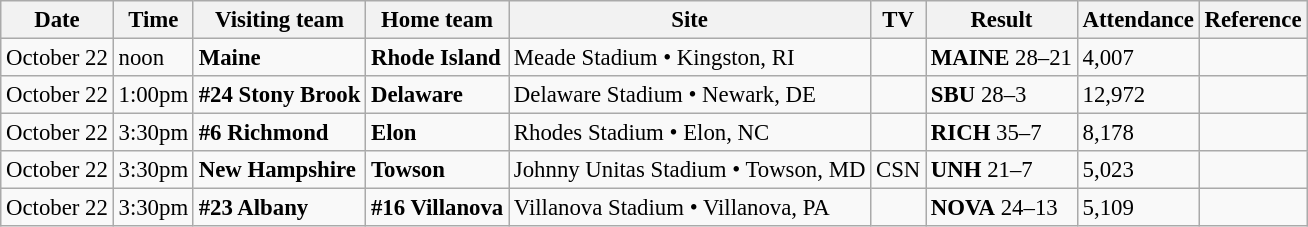<table class="wikitable" style="font-size:95%;">
<tr>
<th>Date</th>
<th>Time</th>
<th>Visiting team</th>
<th>Home team</th>
<th>Site</th>
<th>TV</th>
<th>Result</th>
<th>Attendance</th>
<th class="unsortable">Reference</th>
</tr>
<tr bgcolor=>
<td>October 22</td>
<td>noon</td>
<td><strong>Maine</strong></td>
<td><strong>Rhode Island</strong></td>
<td>Meade Stadium • Kingston, RI</td>
<td></td>
<td><strong>MAINE</strong> 28–21</td>
<td>4,007</td>
<td></td>
</tr>
<tr bgcolor=>
<td>October 22</td>
<td>1:00pm</td>
<td><strong>#24 Stony Brook</strong></td>
<td><strong>Delaware</strong></td>
<td>Delaware Stadium • Newark, DE</td>
<td></td>
<td><strong>SBU</strong> 28–3</td>
<td>12,972</td>
<td></td>
</tr>
<tr bgcolor=>
<td>October 22</td>
<td>3:30pm</td>
<td><strong>#6 Richmond</strong></td>
<td><strong>Elon</strong></td>
<td>Rhodes Stadium • Elon, NC</td>
<td></td>
<td><strong>RICH</strong> 35–7</td>
<td>8,178</td>
<td></td>
</tr>
<tr bgcolor=>
<td>October 22</td>
<td>3:30pm</td>
<td><strong>New Hampshire</strong></td>
<td><strong>Towson</strong></td>
<td>Johnny Unitas Stadium • Towson, MD</td>
<td>CSN</td>
<td><strong>UNH</strong> 21–7</td>
<td>5,023</td>
<td></td>
</tr>
<tr bgcolor=>
<td>October 22</td>
<td>3:30pm</td>
<td><strong>#23 Albany</strong></td>
<td><strong>#16 Villanova</strong></td>
<td>Villanova Stadium • Villanova, PA</td>
<td></td>
<td><strong>NOVA</strong> 24–13</td>
<td>5,109</td>
<td></td>
</tr>
</table>
